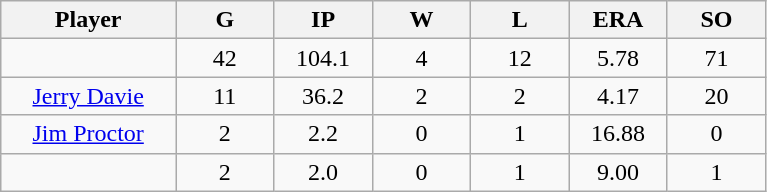<table class="wikitable sortable">
<tr>
<th bgcolor="#DDDDFF" width="16%">Player</th>
<th bgcolor="#DDDDFF" width="9%">G</th>
<th bgcolor="#DDDDFF" width="9%">IP</th>
<th bgcolor="#DDDDFF" width="9%">W</th>
<th bgcolor="#DDDDFF" width="9%">L</th>
<th bgcolor="#DDDDFF" width="9%">ERA</th>
<th bgcolor="#DDDDFF" width="9%">SO</th>
</tr>
<tr align="center">
<td></td>
<td>42</td>
<td>104.1</td>
<td>4</td>
<td>12</td>
<td>5.78</td>
<td>71</td>
</tr>
<tr align="center">
<td><a href='#'>Jerry Davie</a></td>
<td>11</td>
<td>36.2</td>
<td>2</td>
<td>2</td>
<td>4.17</td>
<td>20</td>
</tr>
<tr align=center>
<td><a href='#'>Jim Proctor</a></td>
<td>2</td>
<td>2.2</td>
<td>0</td>
<td>1</td>
<td>16.88</td>
<td>0</td>
</tr>
<tr align=center>
<td></td>
<td>2</td>
<td>2.0</td>
<td>0</td>
<td>1</td>
<td>9.00</td>
<td>1</td>
</tr>
</table>
